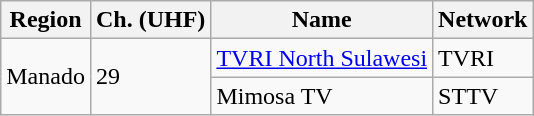<table class="wikitable">
<tr>
<th>Region</th>
<th>Ch. (UHF)</th>
<th>Name</th>
<th>Network</th>
</tr>
<tr>
<td rowspan="2">Manado</td>
<td rowspan="2">29</td>
<td><a href='#'>TVRI North Sulawesi</a></td>
<td>TVRI</td>
</tr>
<tr>
<td>Mimosa TV</td>
<td>STTV</td>
</tr>
</table>
